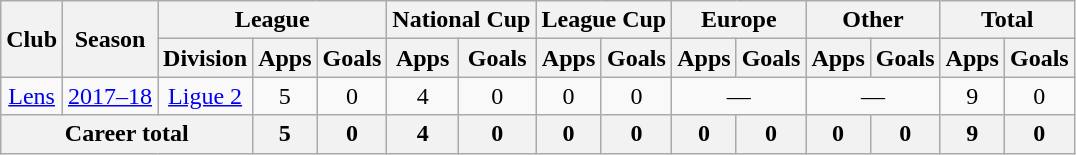<table class="wikitable" style="text-align:center">
<tr>
<th rowspan="2">Club</th>
<th rowspan="2">Season</th>
<th colspan="3">League</th>
<th colspan="2">National Cup</th>
<th colspan="2">League Cup</th>
<th colspan="2">Europe</th>
<th colspan="2">Other</th>
<th colspan="2">Total</th>
</tr>
<tr>
<th>Division</th>
<th>Apps</th>
<th>Goals</th>
<th>Apps</th>
<th>Goals</th>
<th>Apps</th>
<th>Goals</th>
<th>Apps</th>
<th>Goals</th>
<th>Apps</th>
<th>Goals</th>
<th>Apps</th>
<th>Goals</th>
</tr>
<tr>
<td><a href='#'>Lens</a></td>
<td><a href='#'>2017–18</a></td>
<td><a href='#'>Ligue 2</a></td>
<td>5</td>
<td>0</td>
<td>4</td>
<td>0</td>
<td>0</td>
<td>0</td>
<td colspan=2>—</td>
<td colspan=2>—</td>
<td>9</td>
<td>0</td>
</tr>
<tr>
<th colspan="3">Career total</th>
<th>5</th>
<th>0</th>
<th>4</th>
<th>0</th>
<th>0</th>
<th>0</th>
<th>0</th>
<th>0</th>
<th>0</th>
<th>0</th>
<th>9</th>
<th>0</th>
</tr>
</table>
